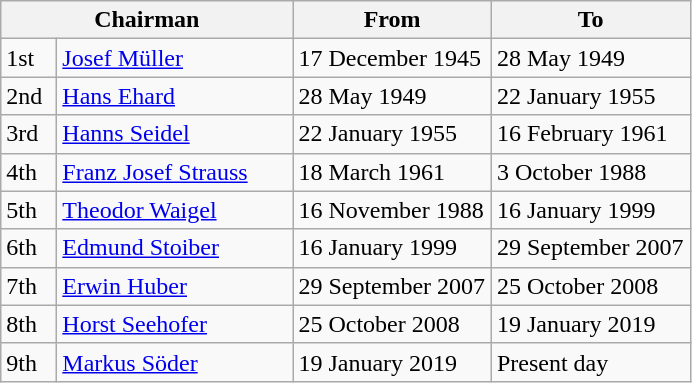<table class="wikitable">
<tr>
<th colspan=2>Chairman</th>
<th width=125px>From</th>
<th width=125px>To</th>
</tr>
<tr>
<td width=30px>1st</td>
<td width=150px><a href='#'>Josef Müller</a></td>
<td>17 December 1945</td>
<td>28 May 1949</td>
</tr>
<tr>
<td>2nd</td>
<td><a href='#'>Hans Ehard</a></td>
<td>28 May 1949</td>
<td>22 January 1955</td>
</tr>
<tr>
<td>3rd</td>
<td><a href='#'>Hanns Seidel</a></td>
<td>22 January 1955</td>
<td>16 February 1961</td>
</tr>
<tr>
<td>4th</td>
<td><a href='#'>Franz Josef Strauss</a></td>
<td>18 March 1961</td>
<td>3 October 1988</td>
</tr>
<tr>
<td>5th</td>
<td><a href='#'>Theodor Waigel</a></td>
<td>16 November 1988</td>
<td>16 January 1999</td>
</tr>
<tr>
<td>6th</td>
<td><a href='#'>Edmund Stoiber</a></td>
<td>16 January 1999</td>
<td>29 September 2007</td>
</tr>
<tr>
<td>7th</td>
<td><a href='#'>Erwin Huber</a></td>
<td>29 September 2007</td>
<td>25 October 2008</td>
</tr>
<tr>
<td>8th</td>
<td><a href='#'>Horst Seehofer</a></td>
<td>25 October 2008</td>
<td>19 January 2019</td>
</tr>
<tr>
<td>9th</td>
<td><a href='#'>Markus Söder</a></td>
<td>19 January 2019</td>
<td>Present day</td>
</tr>
</table>
